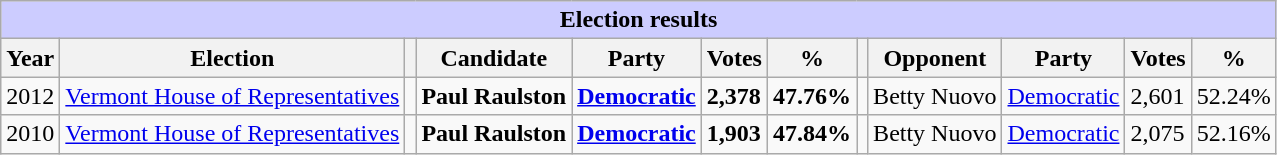<table class="wikitable collapsible">
<tr>
<th colspan=24 style="background: #ccccff;">Election results</th>
</tr>
<tr>
<th>Year</th>
<th>Election</th>
<th></th>
<th>Candidate</th>
<th>Party</th>
<th>Votes</th>
<th>%</th>
<th></th>
<th>Opponent</th>
<th>Party</th>
<th>Votes</th>
<th>%</th>
</tr>
<tr>
<td>2012</td>
<td><a href='#'>Vermont House of Representatives</a></td>
<td></td>
<td><strong>Paul Raulston</strong></td>
<td><strong><a href='#'>Democratic</a></strong></td>
<td><strong>2,378</strong></td>
<td><strong>47.76%</strong></td>
<td></td>
<td>Betty Nuovo</td>
<td><a href='#'>Democratic</a></td>
<td>2,601</td>
<td>52.24%</td>
</tr>
<tr>
<td>2010</td>
<td><a href='#'>Vermont House of Representatives</a></td>
<td></td>
<td><strong>Paul Raulston</strong></td>
<td><strong><a href='#'>Democratic</a></strong></td>
<td><strong>1,903</strong></td>
<td><strong>47.84%</strong></td>
<td></td>
<td>Betty Nuovo</td>
<td><a href='#'>Democratic</a></td>
<td>2,075</td>
<td>52.16%</td>
</tr>
</table>
